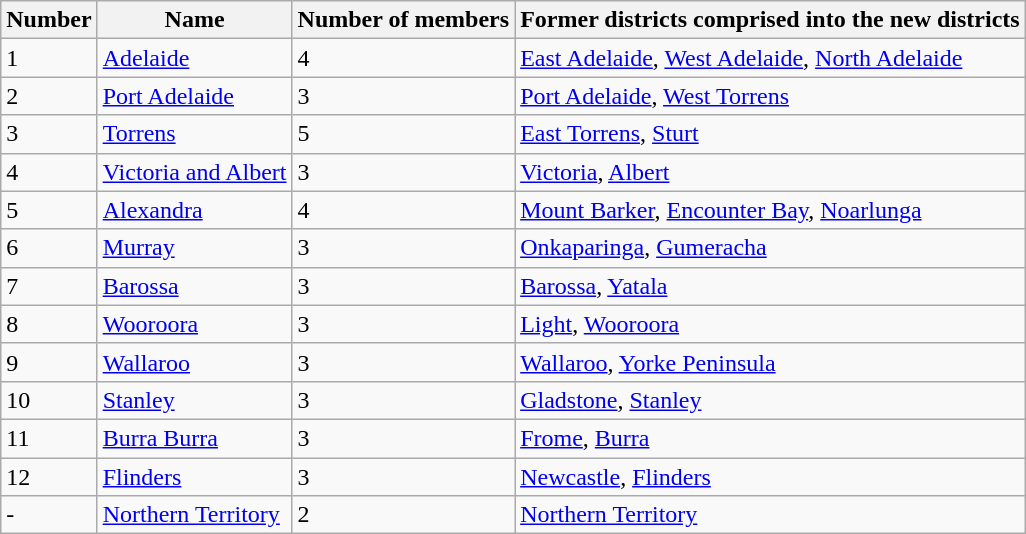<table class="wikitable">
<tr>
<th>Number</th>
<th>Name</th>
<th>Number of members</th>
<th>Former districts comprised into the new districts</th>
</tr>
<tr>
<td>1</td>
<td><a href='#'>Adelaide</a></td>
<td>4</td>
<td><a href='#'>East Adelaide</a>, <a href='#'>West Adelaide</a>, <a href='#'>North Adelaide</a></td>
</tr>
<tr>
<td>2</td>
<td><a href='#'>Port Adelaide</a></td>
<td>3</td>
<td><a href='#'>Port Adelaide</a>, <a href='#'>West Torrens</a></td>
</tr>
<tr>
<td>3</td>
<td><a href='#'>Torrens</a></td>
<td>5</td>
<td><a href='#'>East Torrens</a>, <a href='#'>Sturt</a></td>
</tr>
<tr>
<td>4</td>
<td><a href='#'>Victoria and Albert</a></td>
<td>3</td>
<td><a href='#'>Victoria</a>, <a href='#'>Albert</a></td>
</tr>
<tr>
<td>5</td>
<td><a href='#'>Alexandra</a></td>
<td>4</td>
<td><a href='#'>Mount Barker</a>, <a href='#'>Encounter Bay</a>, <a href='#'>Noarlunga</a></td>
</tr>
<tr>
<td>6</td>
<td><a href='#'>Murray</a></td>
<td>3</td>
<td><a href='#'>Onkaparinga</a>, <a href='#'>Gumeracha</a></td>
</tr>
<tr>
<td>7</td>
<td><a href='#'>Barossa</a></td>
<td>3</td>
<td><a href='#'>Barossa</a>, <a href='#'>Yatala</a></td>
</tr>
<tr>
<td>8</td>
<td><a href='#'>Wooroora</a></td>
<td>3</td>
<td><a href='#'>Light</a>, <a href='#'>Wooroora</a></td>
</tr>
<tr>
<td>9</td>
<td><a href='#'>Wallaroo</a></td>
<td>3</td>
<td><a href='#'>Wallaroo</a>, <a href='#'>Yorke Peninsula</a></td>
</tr>
<tr>
<td>10</td>
<td><a href='#'>Stanley</a></td>
<td>3</td>
<td><a href='#'>Gladstone</a>, <a href='#'>Stanley</a></td>
</tr>
<tr>
<td>11</td>
<td><a href='#'>Burra Burra</a></td>
<td>3</td>
<td><a href='#'>Frome</a>, <a href='#'>Burra</a></td>
</tr>
<tr>
<td>12</td>
<td><a href='#'>Flinders</a></td>
<td>3</td>
<td><a href='#'>Newcastle</a>, <a href='#'>Flinders</a></td>
</tr>
<tr>
<td>-</td>
<td><a href='#'>Northern Territory</a></td>
<td>2</td>
<td><a href='#'>Northern Territory</a></td>
</tr>
</table>
